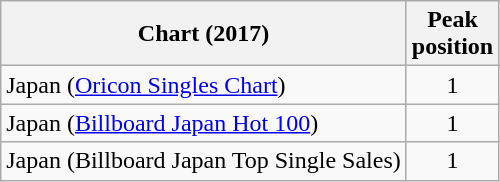<table class="wikitable sortable">
<tr>
<th>Chart (2017)</th>
<th>Peak<br>position</th>
</tr>
<tr>
<td>Japan (<a href='#'>Oricon Singles Chart</a>)</td>
<td align="center">1</td>
</tr>
<tr>
<td>Japan (<a href='#'>Billboard Japan Hot 100</a>)</td>
<td align="center">1</td>
</tr>
<tr>
<td>Japan (Billboard Japan Top Single Sales)</td>
<td align="center">1</td>
</tr>
</table>
